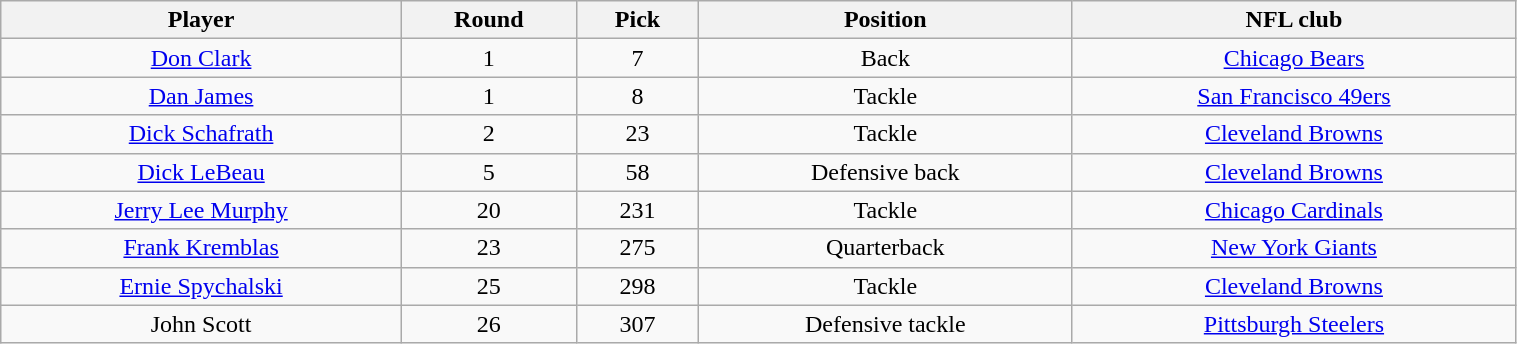<table class="wikitable" width="80%">
<tr>
<th>Player</th>
<th>Round</th>
<th>Pick</th>
<th>Position</th>
<th>NFL club</th>
</tr>
<tr align="center" bgcolor="">
<td><a href='#'>Don Clark</a></td>
<td>1</td>
<td>7</td>
<td>Back</td>
<td><a href='#'>Chicago Bears</a></td>
</tr>
<tr align="center" bgcolor="">
<td><a href='#'>Dan James</a></td>
<td>1</td>
<td>8</td>
<td>Tackle</td>
<td><a href='#'>San Francisco 49ers</a></td>
</tr>
<tr align="center" bgcolor="">
<td><a href='#'>Dick Schafrath</a></td>
<td>2</td>
<td>23</td>
<td>Tackle</td>
<td><a href='#'>Cleveland Browns</a></td>
</tr>
<tr align="center" bgcolor="">
<td><a href='#'>Dick LeBeau</a></td>
<td>5</td>
<td>58</td>
<td>Defensive back</td>
<td><a href='#'>Cleveland Browns</a></td>
</tr>
<tr align="center" bgcolor="">
<td><a href='#'>Jerry Lee Murphy</a></td>
<td>20</td>
<td>231</td>
<td>Tackle</td>
<td><a href='#'>Chicago Cardinals</a></td>
</tr>
<tr align="center" bgcolor="">
<td><a href='#'>Frank Kremblas</a></td>
<td>23</td>
<td>275</td>
<td>Quarterback</td>
<td><a href='#'>New York Giants</a></td>
</tr>
<tr align="center" bgcolor="">
<td><a href='#'>Ernie Spychalski</a></td>
<td>25</td>
<td>298</td>
<td>Tackle</td>
<td><a href='#'>Cleveland Browns</a></td>
</tr>
<tr align="center" bgcolor="">
<td>John Scott</td>
<td>26</td>
<td>307</td>
<td>Defensive tackle</td>
<td><a href='#'>Pittsburgh Steelers</a></td>
</tr>
</table>
